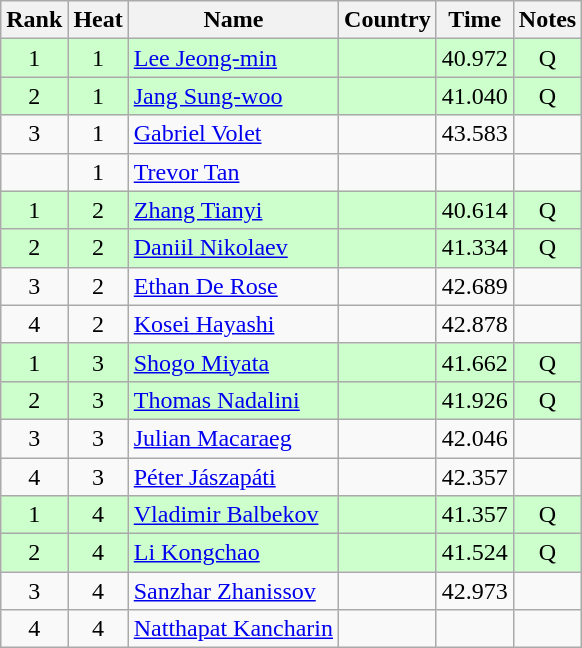<table class="wikitable sortable" style="text-align:center">
<tr>
<th>Rank</th>
<th>Heat</th>
<th>Name</th>
<th>Country</th>
<th>Time</th>
<th>Notes</th>
</tr>
<tr bgcolor=ccffcc>
<td>1</td>
<td>1</td>
<td align=left><a href='#'>Lee Jeong-min</a></td>
<td align=left></td>
<td>40.972</td>
<td>Q</td>
</tr>
<tr bgcolor=ccffcc>
<td>2</td>
<td>1</td>
<td align=left><a href='#'>Jang Sung-woo</a></td>
<td align=left></td>
<td>41.040</td>
<td>Q</td>
</tr>
<tr>
<td>3</td>
<td>1</td>
<td align=left><a href='#'>Gabriel Volet</a></td>
<td align=left></td>
<td>43.583</td>
<td></td>
</tr>
<tr>
<td></td>
<td>1</td>
<td align=left><a href='#'>Trevor Tan</a></td>
<td align=left></td>
<td></td>
<td></td>
</tr>
<tr bgcolor=ccffcc>
<td>1</td>
<td>2</td>
<td align=left><a href='#'>Zhang Tianyi</a></td>
<td align=left></td>
<td>40.614</td>
<td>Q</td>
</tr>
<tr bgcolor=ccffcc>
<td>2</td>
<td>2</td>
<td align=left><a href='#'>Daniil Nikolaev</a></td>
<td align=left></td>
<td>41.334</td>
<td>Q</td>
</tr>
<tr>
<td>3</td>
<td>2</td>
<td align=left><a href='#'>Ethan De Rose</a></td>
<td align=left></td>
<td>42.689</td>
<td></td>
</tr>
<tr>
<td>4</td>
<td>2</td>
<td align=left><a href='#'>Kosei Hayashi</a></td>
<td align=left></td>
<td>42.878</td>
<td></td>
</tr>
<tr bgcolor=ccffcc>
<td>1</td>
<td>3</td>
<td align=left><a href='#'>Shogo Miyata</a></td>
<td align=left></td>
<td>41.662</td>
<td>Q</td>
</tr>
<tr bgcolor=ccffcc>
<td>2</td>
<td>3</td>
<td align=left><a href='#'>Thomas Nadalini</a></td>
<td align=left></td>
<td>41.926</td>
<td>Q</td>
</tr>
<tr>
<td>3</td>
<td>3</td>
<td align=left><a href='#'>Julian Macaraeg</a></td>
<td align=left></td>
<td>42.046</td>
<td></td>
</tr>
<tr>
<td>4</td>
<td>3</td>
<td align=left><a href='#'>Péter Jászapáti</a></td>
<td align=left></td>
<td>42.357</td>
<td></td>
</tr>
<tr bgcolor=ccffcc>
<td>1</td>
<td>4</td>
<td align=left><a href='#'>Vladimir Balbekov</a></td>
<td align=left></td>
<td>41.357</td>
<td>Q</td>
</tr>
<tr bgcolor=ccffcc>
<td>2</td>
<td>4</td>
<td align=left><a href='#'>Li Kongchao</a></td>
<td align=left></td>
<td>41.524</td>
<td>Q</td>
</tr>
<tr>
<td>3</td>
<td>4</td>
<td align=left><a href='#'>Sanzhar Zhanissov</a></td>
<td align=left></td>
<td>42.973</td>
<td></td>
</tr>
<tr>
<td>4</td>
<td>4</td>
<td align=left><a href='#'>Natthapat Kancharin</a></td>
<td align=left></td>
<td></td>
<td></td>
</tr>
</table>
